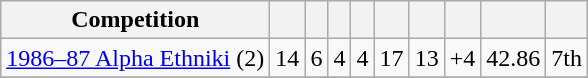<table class="wikitable" style="text-align:center">
<tr>
<th>Competition</th>
<th></th>
<th></th>
<th></th>
<th></th>
<th></th>
<th></th>
<th></th>
<th></th>
<th></th>
</tr>
<tr>
<td><a href='#'>1986–87 Alpha Ethniki</a> (2)</td>
<td>14</td>
<td>6</td>
<td>4</td>
<td>4</td>
<td>17</td>
<td>13</td>
<td>+4</td>
<td>42.86</td>
<td>7th</td>
</tr>
<tr>
</tr>
</table>
